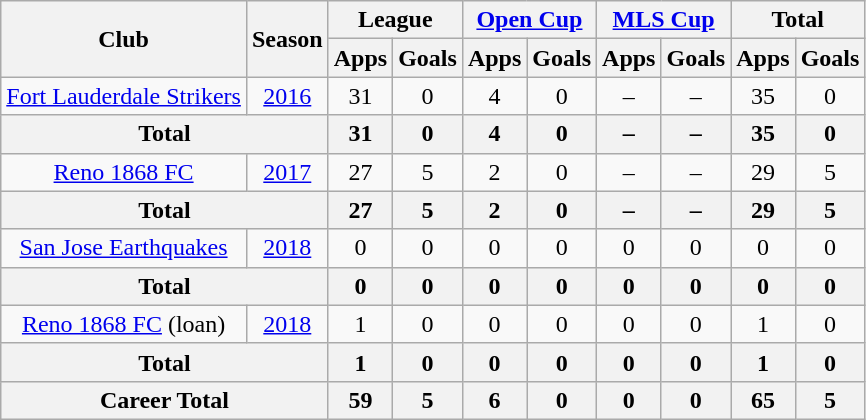<table class="wikitable" style="text-align:center;">
<tr>
<th rowspan="2">Club</th>
<th rowspan="2">Season</th>
<th colspan="2">League</th>
<th colspan="2"><a href='#'>Open Cup</a></th>
<th colspan="2"><a href='#'>MLS Cup</a></th>
<th colspan="2">Total</th>
</tr>
<tr>
<th>Apps</th>
<th>Goals</th>
<th>Apps</th>
<th>Goals</th>
<th>Apps</th>
<th>Goals</th>
<th>Apps</th>
<th>Goals</th>
</tr>
<tr>
<td rowspan="1"><a href='#'>Fort Lauderdale Strikers</a></td>
<td><a href='#'>2016</a></td>
<td>31</td>
<td>0</td>
<td>4</td>
<td>0</td>
<td>–</td>
<td>–</td>
<td>35</td>
<td>0</td>
</tr>
<tr>
<th colspan="2">Total</th>
<th>31</th>
<th>0</th>
<th>4</th>
<th>0</th>
<th>–</th>
<th>–</th>
<th>35</th>
<th>0</th>
</tr>
<tr>
<td rowspan="1"><a href='#'>Reno 1868 FC</a></td>
<td><a href='#'>2017</a></td>
<td>27</td>
<td>5</td>
<td>2</td>
<td>0</td>
<td>–</td>
<td>–</td>
<td>29</td>
<td>5</td>
</tr>
<tr>
<th colspan="2">Total</th>
<th>27</th>
<th>5</th>
<th>2</th>
<th>0</th>
<th>–</th>
<th>–</th>
<th>29</th>
<th>5</th>
</tr>
<tr>
<td rowspan="1"><a href='#'>San Jose Earthquakes</a></td>
<td><a href='#'>2018</a></td>
<td>0</td>
<td>0</td>
<td>0</td>
<td>0</td>
<td>0</td>
<td>0</td>
<td>0</td>
<td>0</td>
</tr>
<tr>
<th colspan="2">Total</th>
<th>0</th>
<th>0</th>
<th>0</th>
<th>0</th>
<th>0</th>
<th>0</th>
<th>0</th>
<th>0</th>
</tr>
<tr>
<td rowspan="1"><a href='#'>Reno 1868 FC</a> (loan)</td>
<td><a href='#'>2018</a></td>
<td>1</td>
<td>0</td>
<td>0</td>
<td>0</td>
<td>0</td>
<td>0</td>
<td>1</td>
<td>0</td>
</tr>
<tr>
<th colspan="2">Total</th>
<th>1</th>
<th>0</th>
<th>0</th>
<th>0</th>
<th>0</th>
<th>0</th>
<th>1</th>
<th>0</th>
</tr>
<tr>
<th colspan="2">Career Total</th>
<th>59</th>
<th>5</th>
<th>6</th>
<th>0</th>
<th>0</th>
<th>0</th>
<th>65</th>
<th>5</th>
</tr>
</table>
